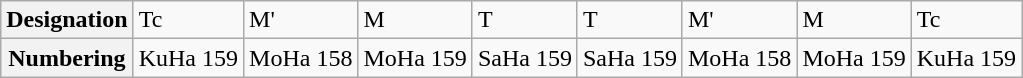<table class="wikitable">
<tr>
<th>Designation</th>
<td>Tc</td>
<td>M'</td>
<td>M</td>
<td>T</td>
<td>T</td>
<td>M'</td>
<td>M</td>
<td>Tc</td>
</tr>
<tr>
<th>Numbering</th>
<td>KuHa 159</td>
<td>MoHa 158</td>
<td>MoHa 159</td>
<td>SaHa 159</td>
<td>SaHa 159</td>
<td>MoHa 158</td>
<td>MoHa 159</td>
<td>KuHa 159</td>
</tr>
</table>
